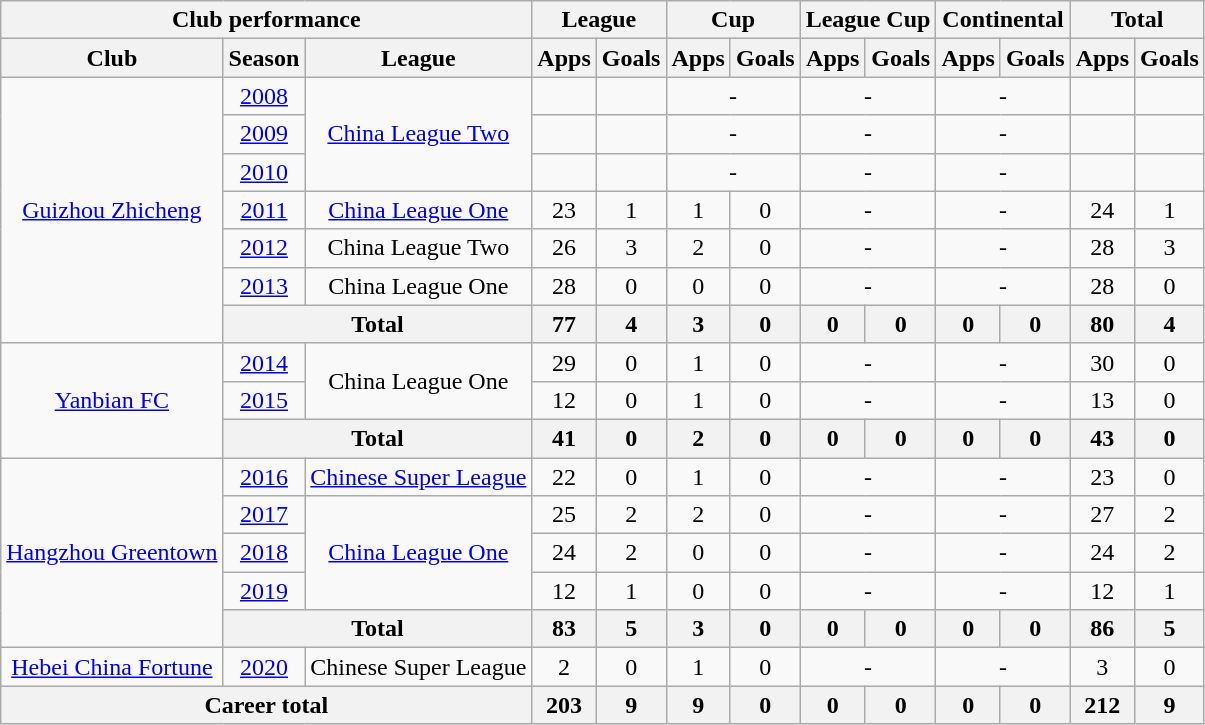<table class="wikitable" style="text-align:center">
<tr>
<th colspan=3>Club performance</th>
<th colspan=2>League</th>
<th colspan=2>Cup</th>
<th colspan=2>League Cup</th>
<th colspan=2>Continental</th>
<th colspan=2>Total</th>
</tr>
<tr>
<th>Club</th>
<th>Season</th>
<th>League</th>
<th>Apps</th>
<th>Goals</th>
<th>Apps</th>
<th>Goals</th>
<th>Apps</th>
<th>Goals</th>
<th>Apps</th>
<th>Goals</th>
<th>Apps</th>
<th>Goals</th>
</tr>
<tr>
<td rowspan=7><a href='#'>Guizhou Zhicheng</a></td>
<td><a href='#'>2008</a></td>
<td rowspan="3"><a href='#'>China League Two</a></td>
<td></td>
<td></td>
<td colspan="2">-</td>
<td colspan="2">-</td>
<td colspan="2">-</td>
<td></td>
<td></td>
</tr>
<tr>
<td><a href='#'>2009</a></td>
<td></td>
<td></td>
<td colspan="2">-</td>
<td colspan="2">-</td>
<td colspan="2">-</td>
<td></td>
<td></td>
</tr>
<tr>
<td><a href='#'>2010</a></td>
<td></td>
<td></td>
<td colspan="2">-</td>
<td colspan="2">-</td>
<td colspan="2">-</td>
<td></td>
<td></td>
</tr>
<tr>
<td><a href='#'>2011</a></td>
<td><a href='#'>China League One</a></td>
<td>23</td>
<td>1</td>
<td>1</td>
<td>0</td>
<td colspan="2">-</td>
<td colspan="2">-</td>
<td>24</td>
<td>1</td>
</tr>
<tr>
<td><a href='#'>2012</a></td>
<td>China League Two</td>
<td>26</td>
<td>3</td>
<td>2</td>
<td>0</td>
<td colspan="2">-</td>
<td colspan="2">-</td>
<td>28</td>
<td>3</td>
</tr>
<tr>
<td><a href='#'>2013</a></td>
<td>China League One</td>
<td>28</td>
<td>0</td>
<td>0</td>
<td>0</td>
<td colspan="2">-</td>
<td colspan="2">-</td>
<td>28</td>
<td>0</td>
</tr>
<tr>
<th colspan=2>Total</th>
<th>77</th>
<th>4</th>
<th>3</th>
<th>0</th>
<th>0</th>
<th>0</th>
<th>0</th>
<th>0</th>
<th>80</th>
<th>4</th>
</tr>
<tr>
<td rowspan=3><a href='#'>Yanbian FC</a></td>
<td><a href='#'>2014</a></td>
<td rowspan=2>China League One</td>
<td>29</td>
<td>0</td>
<td>1</td>
<td>0</td>
<td colspan="2">-</td>
<td colspan="2">-</td>
<td>30</td>
<td>0</td>
</tr>
<tr>
<td><a href='#'>2015</a></td>
<td>12</td>
<td>0</td>
<td>1</td>
<td>0</td>
<td colspan="2">-</td>
<td colspan="2">-</td>
<td>13</td>
<td>0</td>
</tr>
<tr>
<th colspan=2>Total</th>
<th>41</th>
<th>0</th>
<th>2</th>
<th>0</th>
<th>0</th>
<th>0</th>
<th>0</th>
<th>0</th>
<th>43</th>
<th>0</th>
</tr>
<tr>
<td rowspan=5><a href='#'>Hangzhou Greentown</a></td>
<td><a href='#'>2016</a></td>
<td><a href='#'>Chinese Super League</a></td>
<td>22</td>
<td>0</td>
<td>1</td>
<td>0</td>
<td colspan="2">-</td>
<td colspan="2">-</td>
<td>23</td>
<td>0</td>
</tr>
<tr>
<td><a href='#'>2017</a></td>
<td rowspan="3"><a href='#'>China League One</a></td>
<td>25</td>
<td>2</td>
<td>2</td>
<td>0</td>
<td colspan="2">-</td>
<td colspan="2">-</td>
<td>27</td>
<td>2</td>
</tr>
<tr>
<td><a href='#'>2018</a></td>
<td>24</td>
<td>2</td>
<td>0</td>
<td>0</td>
<td colspan="2">-</td>
<td colspan="2">-</td>
<td>24</td>
<td>2</td>
</tr>
<tr>
<td><a href='#'>2019</a></td>
<td>12</td>
<td>1</td>
<td>0</td>
<td>0</td>
<td colspan="2">-</td>
<td colspan="2">-</td>
<td>12</td>
<td>1</td>
</tr>
<tr>
<th colspan=2>Total</th>
<th>83</th>
<th>5</th>
<th>3</th>
<th>0</th>
<th>0</th>
<th>0</th>
<th>0</th>
<th>0</th>
<th>86</th>
<th>5</th>
</tr>
<tr>
<td><a href='#'>Hebei China Fortune</a></td>
<td><a href='#'>2020</a></td>
<td>Chinese Super League</td>
<td>2</td>
<td>0</td>
<td>1</td>
<td>0</td>
<td colspan="2">-</td>
<td colspan="2">-</td>
<td>3</td>
<td>0</td>
</tr>
<tr>
<th colspan=3>Career total</th>
<th>203</th>
<th>9</th>
<th>9</th>
<th>0</th>
<th>0</th>
<th>0</th>
<th>0</th>
<th>0</th>
<th>212</th>
<th>9</th>
</tr>
</table>
